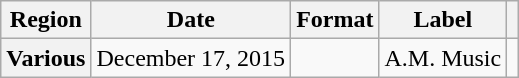<table class="wikitable plainrowheaders">
<tr>
<th scope="col">Region</th>
<th scope="col">Date</th>
<th scope="col">Format</th>
<th scope="col">Label</th>
<th scope="col"></th>
</tr>
<tr>
<th scope="row">Various</th>
<td>December 17, 2015</td>
<td></td>
<td>A.M. Music</td>
<td style="text-align:center;"></td>
</tr>
</table>
